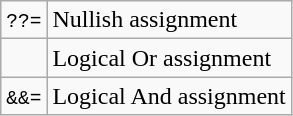<table class="wikitable">
<tr>
<td align="center"><code>??=</code></td>
<td>Nullish assignment</td>
</tr>
<tr>
<td align="center"><code></code></td>
<td>Logical Or assignment</td>
</tr>
<tr>
<td align="center"><code>&&=</code></td>
<td>Logical And assignment</td>
</tr>
</table>
